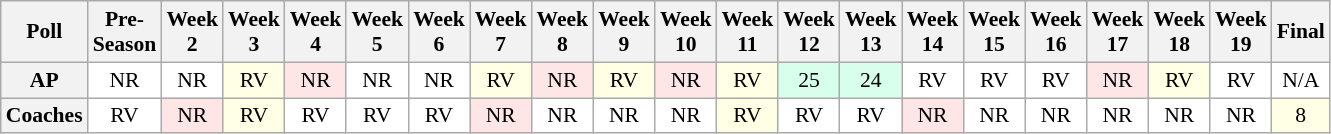<table class="wikitable" style="white-space:nowrap;font-size:90%">
<tr>
<th>Poll</th>
<th>Pre-<br>Season</th>
<th>Week<br>2</th>
<th>Week<br>3</th>
<th>Week<br>4</th>
<th>Week<br>5</th>
<th>Week<br>6</th>
<th>Week<br>7</th>
<th>Week<br>8</th>
<th>Week<br>9</th>
<th>Week<br>10</th>
<th>Week<br>11</th>
<th>Week<br>12</th>
<th>Week<br>13</th>
<th>Week<br>14</th>
<th>Week<br>15</th>
<th>Week<br>16</th>
<th>Week<br>17</th>
<th>Week<br>18</th>
<th>Week<br>19</th>
<th>Final</th>
</tr>
<tr style="text-align:center;">
<th>AP</th>
<td style="background:#FFF;">NR</td>
<td style="background:#FFF;">NR</td>
<td style="background:#FFFFE6;">RV</td>
<td style="background:#FFE6E6;">NR</td>
<td style="background:#FFF;">NR</td>
<td style="background:#FFF;">NR</td>
<td style="background:#FFFFE6;">RV</td>
<td style="background:#FFE6E6;">NR</td>
<td style="background:#FFFFE6;">RV</td>
<td style="background:#FFE6E6;">NR</td>
<td style="background:#FFFFE6;">RV</td>
<td style="background:#D8FFEB;">25</td>
<td style="background:#D8FFEB;">24</td>
<td style="background:#FFF;">RV</td>
<td style="background:#FFF;">RV</td>
<td style="background:#FFF;">RV</td>
<td style="background:#FFE6E6;">NR</td>
<td style="background:#FFFFE6;">RV</td>
<td style="background:#FFF;">RV</td>
<td style="background:#FFF;">N/A</td>
</tr>
<tr style="text-align:center;">
<th>Coaches</th>
<td style="background:#FFF;">RV</td>
<td style="background:#FFE6E6;">NR</td>
<td style="background:#FFFFE6;">RV</td>
<td style="background:#FFF;">RV</td>
<td style="background:#FFF;">RV</td>
<td style="background:#FFF;">RV</td>
<td style="background:#FFE6E6;">NR</td>
<td style="background:#FFF;">NR</td>
<td style="background:#FFF;">NR</td>
<td style="background:#FFF;">NR</td>
<td style="background:#FFFFE6;">RV</td>
<td style="background:#FFF;">RV</td>
<td style="background:#FFF;">RV</td>
<td style="background:#FFE6E6;">NR</td>
<td style="background:#FFF;">NR</td>
<td style="background:#FFF;">NR</td>
<td style="background:#FFF;">NR</td>
<td style="background:#FFF;">NR</td>
<td style="background:#FFF;">NR</td>
<td style="background:#FFFFE6;">8</td>
</tr>
</table>
